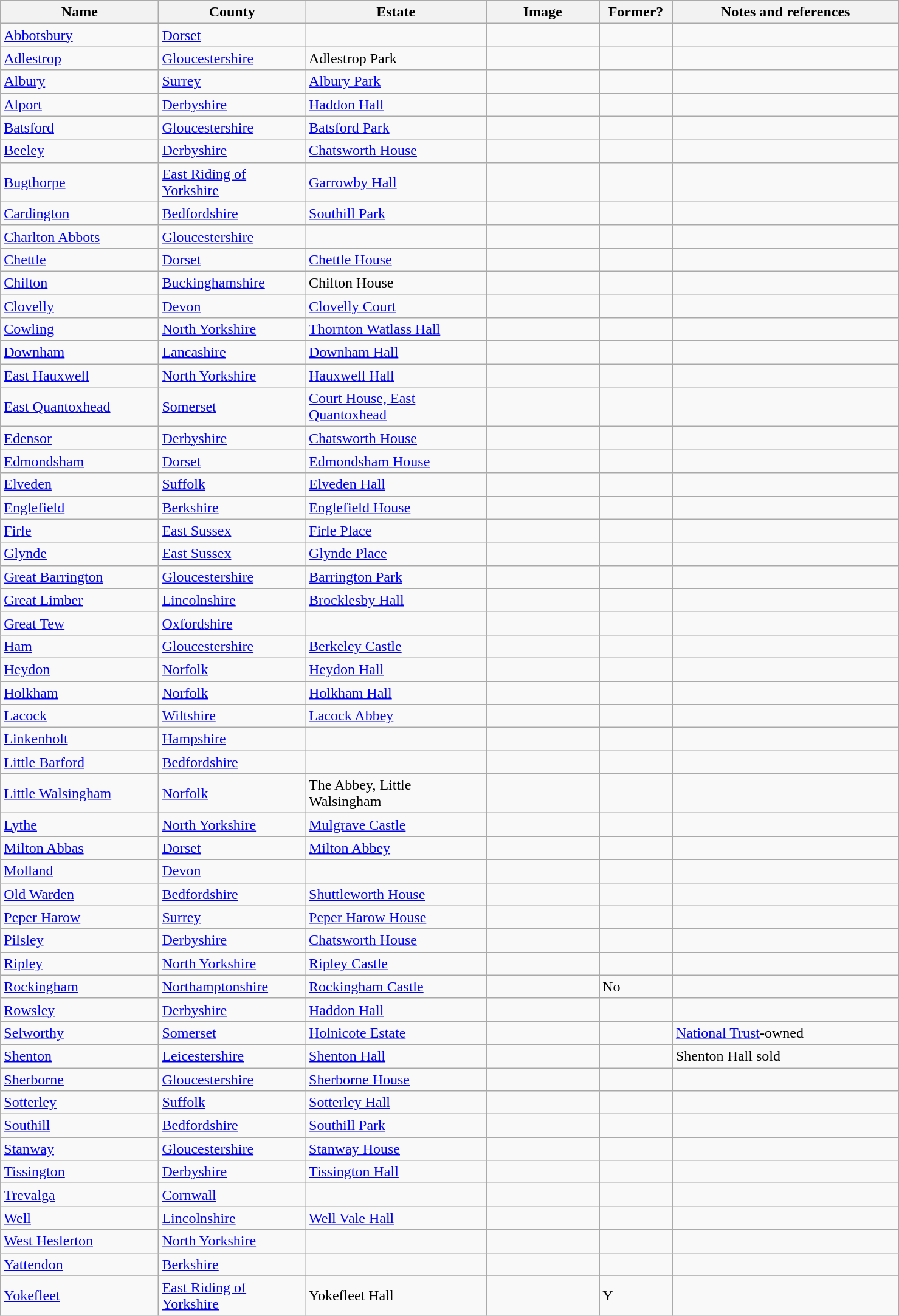<table class="RM_table wikitable sortable plainlinks plainrowheaders" style="width:78%; font-size:100%; margin-top:0.5em; text-align: left">
<tr>
<th scope="col" style="width:14%;">Name</th>
<th scope="col" style="width:13%;">County</th>
<th scope="col" style="width:16%;">Estate</th>
<th scope="col" style="width:10%;" class="unsortable">Image</th>
<th scope="col" style="width:5%;">Former?</th>
<th scope="col" style="width:20%;" class="unsortable">Notes and references</th>
</tr>
<tr>
<td><a href='#'>Abbotsbury</a></td>
<td><a href='#'>Dorset</a></td>
<td></td>
<td></td>
<td></td>
<td></td>
</tr>
<tr>
<td><a href='#'>Adlestrop</a></td>
<td><a href='#'>Gloucestershire</a></td>
<td>Adlestrop Park</td>
<td></td>
<td></td>
<td></td>
</tr>
<tr>
<td><a href='#'>Albury</a></td>
<td><a href='#'>Surrey</a></td>
<td><a href='#'>Albury Park</a></td>
<td></td>
<td></td>
<td></td>
</tr>
<tr>
<td><a href='#'>Alport</a></td>
<td><a href='#'>Derbyshire</a></td>
<td><a href='#'>Haddon Hall</a></td>
<td></td>
<td></td>
<td></td>
</tr>
<tr>
<td><a href='#'>Batsford</a></td>
<td><a href='#'>Gloucestershire</a></td>
<td><a href='#'>Batsford Park</a></td>
<td></td>
<td></td>
<td></td>
</tr>
<tr>
<td><a href='#'>Beeley</a></td>
<td><a href='#'>Derbyshire</a></td>
<td><a href='#'>Chatsworth House</a></td>
<td></td>
<td></td>
<td></td>
</tr>
<tr>
<td><a href='#'>Bugthorpe</a></td>
<td><a href='#'>East Riding of Yorkshire</a></td>
<td><a href='#'>Garrowby Hall</a></td>
<td></td>
<td></td>
<td></td>
</tr>
<tr>
<td><a href='#'>Cardington</a></td>
<td><a href='#'>Bedfordshire</a></td>
<td><a href='#'>Southill Park</a></td>
<td></td>
<td></td>
<td></td>
</tr>
<tr>
<td><a href='#'>Charlton Abbots</a></td>
<td><a href='#'>Gloucestershire</a></td>
<td></td>
<td></td>
<td></td>
<td></td>
</tr>
<tr>
<td><a href='#'>Chettle</a></td>
<td><a href='#'>Dorset</a></td>
<td><a href='#'>Chettle House</a></td>
<td></td>
<td></td>
<td></td>
</tr>
<tr>
<td><a href='#'>Chilton</a></td>
<td><a href='#'>Buckinghamshire</a></td>
<td>Chilton House</td>
<td></td>
<td></td>
<td></td>
</tr>
<tr>
<td><a href='#'>Clovelly</a></td>
<td><a href='#'>Devon</a></td>
<td><a href='#'>Clovelly Court</a></td>
<td></td>
<td></td>
<td></td>
</tr>
<tr>
<td><a href='#'>Cowling</a></td>
<td><a href='#'>North Yorkshire</a></td>
<td><a href='#'>Thornton Watlass Hall</a></td>
<td></td>
<td></td>
<td></td>
</tr>
<tr>
<td><a href='#'>Downham</a></td>
<td><a href='#'>Lancashire</a></td>
<td><a href='#'>Downham Hall</a></td>
<td></td>
<td></td>
<td></td>
</tr>
<tr>
<td><a href='#'>East Hauxwell</a></td>
<td><a href='#'>North Yorkshire</a></td>
<td><a href='#'>Hauxwell Hall</a></td>
<td></td>
<td></td>
<td></td>
</tr>
<tr>
<td><a href='#'>East Quantoxhead</a></td>
<td><a href='#'>Somerset</a></td>
<td><a href='#'>Court House, East Quantoxhead</a></td>
<td></td>
<td></td>
<td></td>
</tr>
<tr>
<td><a href='#'>Edensor</a></td>
<td><a href='#'>Derbyshire</a></td>
<td><a href='#'>Chatsworth House</a></td>
<td></td>
<td></td>
<td></td>
</tr>
<tr>
<td><a href='#'>Edmondsham</a></td>
<td><a href='#'>Dorset</a></td>
<td><a href='#'>Edmondsham House</a></td>
<td></td>
<td></td>
<td></td>
</tr>
<tr>
<td><a href='#'>Elveden</a></td>
<td><a href='#'>Suffolk</a></td>
<td><a href='#'>Elveden Hall</a></td>
<td></td>
<td></td>
<td></td>
</tr>
<tr>
<td><a href='#'>Englefield</a></td>
<td><a href='#'>Berkshire</a></td>
<td><a href='#'>Englefield House</a></td>
<td></td>
<td></td>
<td></td>
</tr>
<tr>
<td><a href='#'>Firle</a></td>
<td><a href='#'>East Sussex</a></td>
<td><a href='#'>Firle Place</a></td>
<td></td>
<td></td>
<td></td>
</tr>
<tr>
<td><a href='#'>Glynde</a></td>
<td><a href='#'>East Sussex</a></td>
<td><a href='#'>Glynde Place</a></td>
<td></td>
<td></td>
<td></td>
</tr>
<tr>
<td><a href='#'>Great Barrington</a></td>
<td><a href='#'>Gloucestershire</a></td>
<td><a href='#'>Barrington Park</a></td>
<td></td>
<td></td>
<td></td>
</tr>
<tr>
<td><a href='#'>Great Limber</a></td>
<td><a href='#'>Lincolnshire</a></td>
<td><a href='#'>Brocklesby Hall</a></td>
<td></td>
<td></td>
<td></td>
</tr>
<tr>
<td><a href='#'>Great Tew</a></td>
<td><a href='#'>Oxfordshire</a></td>
<td></td>
<td></td>
<td></td>
<td></td>
</tr>
<tr>
<td><a href='#'>Ham</a></td>
<td><a href='#'>Gloucestershire</a></td>
<td><a href='#'>Berkeley Castle</a></td>
<td></td>
<td></td>
<td></td>
</tr>
<tr>
<td><a href='#'>Heydon</a></td>
<td><a href='#'>Norfolk</a></td>
<td><a href='#'>Heydon Hall</a></td>
<td></td>
<td></td>
<td></td>
</tr>
<tr>
<td><a href='#'>Holkham</a></td>
<td><a href='#'>Norfolk</a></td>
<td><a href='#'>Holkham Hall</a></td>
<td></td>
<td></td>
<td></td>
</tr>
<tr>
<td><a href='#'>Lacock</a></td>
<td><a href='#'>Wiltshire</a></td>
<td><a href='#'>Lacock Abbey</a></td>
<td></td>
<td></td>
<td></td>
</tr>
<tr>
<td><a href='#'>Linkenholt</a></td>
<td><a href='#'>Hampshire</a></td>
<td></td>
<td></td>
<td></td>
<td></td>
</tr>
<tr>
<td><a href='#'>Little Barford</a></td>
<td><a href='#'>Bedfordshire</a></td>
<td></td>
<td></td>
<td></td>
<td></td>
</tr>
<tr>
<td><a href='#'>Little Walsingham</a></td>
<td><a href='#'>Norfolk</a></td>
<td>The Abbey, Little Walsingham</td>
<td></td>
<td></td>
<td></td>
</tr>
<tr>
<td><a href='#'>Lythe</a></td>
<td><a href='#'>North Yorkshire</a></td>
<td><a href='#'>Mulgrave Castle</a></td>
<td></td>
<td></td>
<td></td>
</tr>
<tr>
<td><a href='#'>Milton Abbas</a></td>
<td><a href='#'>Dorset</a></td>
<td><a href='#'>Milton Abbey</a></td>
<td></td>
<td></td>
<td></td>
</tr>
<tr>
<td><a href='#'>Molland</a></td>
<td><a href='#'>Devon</a></td>
<td></td>
<td></td>
<td></td>
<td></td>
</tr>
<tr>
<td><a href='#'>Old Warden</a></td>
<td><a href='#'>Bedfordshire</a></td>
<td><a href='#'>Shuttleworth House</a></td>
<td></td>
<td></td>
<td></td>
</tr>
<tr>
<td><a href='#'>Peper Harow</a></td>
<td><a href='#'>Surrey</a></td>
<td><a href='#'>Peper Harow House</a></td>
<td></td>
<td></td>
<td></td>
</tr>
<tr>
<td><a href='#'>Pilsley</a></td>
<td><a href='#'>Derbyshire</a></td>
<td><a href='#'>Chatsworth House</a></td>
<td></td>
<td></td>
<td></td>
</tr>
<tr>
<td><a href='#'>Ripley</a></td>
<td><a href='#'>North Yorkshire</a></td>
<td><a href='#'>Ripley Castle</a></td>
<td></td>
<td></td>
<td></td>
</tr>
<tr>
<td><a href='#'>Rockingham</a></td>
<td><a href='#'>Northamptonshire</a></td>
<td><a href='#'>Rockingham Castle</a></td>
<td></td>
<td>No</td>
<td></td>
</tr>
<tr>
<td><a href='#'>Rowsley</a></td>
<td><a href='#'>Derbyshire</a></td>
<td><a href='#'>Haddon Hall</a></td>
<td></td>
<td></td>
<td></td>
</tr>
<tr>
<td><a href='#'>Selworthy</a></td>
<td><a href='#'>Somerset</a></td>
<td><a href='#'>Holnicote Estate</a></td>
<td></td>
<td></td>
<td><a href='#'>National Trust</a>-owned</td>
</tr>
<tr>
<td><a href='#'>Shenton</a></td>
<td><a href='#'>Leicestershire</a></td>
<td><a href='#'>Shenton Hall</a></td>
<td></td>
<td></td>
<td>Shenton Hall sold</td>
</tr>
<tr>
<td><a href='#'>Sherborne</a></td>
<td><a href='#'>Gloucestershire</a></td>
<td><a href='#'>Sherborne House</a></td>
<td></td>
<td></td>
<td></td>
</tr>
<tr>
<td><a href='#'>Sotterley</a></td>
<td><a href='#'>Suffolk</a></td>
<td><a href='#'>Sotterley Hall</a></td>
<td></td>
<td></td>
<td></td>
</tr>
<tr>
<td><a href='#'>Southill</a></td>
<td><a href='#'>Bedfordshire</a></td>
<td><a href='#'>Southill Park</a></td>
<td></td>
<td></td>
<td></td>
</tr>
<tr>
<td><a href='#'>Stanway</a></td>
<td><a href='#'>Gloucestershire</a></td>
<td><a href='#'>Stanway House</a></td>
<td></td>
<td></td>
<td></td>
</tr>
<tr>
<td><a href='#'>Tissington</a></td>
<td><a href='#'>Derbyshire</a></td>
<td><a href='#'>Tissington Hall</a></td>
<td></td>
<td></td>
<td></td>
</tr>
<tr>
<td><a href='#'>Trevalga</a></td>
<td><a href='#'>Cornwall</a></td>
<td></td>
<td></td>
<td></td>
<td></td>
</tr>
<tr>
<td><a href='#'>Well</a></td>
<td><a href='#'>Lincolnshire</a></td>
<td><a href='#'>Well Vale Hall</a></td>
<td></td>
<td></td>
<td></td>
</tr>
<tr>
<td><a href='#'>West Heslerton</a></td>
<td><a href='#'>North Yorkshire</a></td>
<td></td>
<td></td>
<td></td>
<td></td>
</tr>
<tr>
<td><a href='#'>Yattendon</a></td>
<td><a href='#'>Berkshire</a></td>
<td></td>
<td></td>
<td></td>
<td></td>
</tr>
<tr>
</tr>
<tr>
<td><a href='#'>Yokefleet</a></td>
<td><a href='#'>East Riding of Yorkshire</a></td>
<td>Yokefleet Hall</td>
<td></td>
<td>Y</td>
<td></td>
</tr>
</table>
